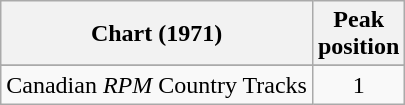<table class="wikitable sortable">
<tr>
<th align="left">Chart (1971)</th>
<th align="center">Peak<br>position</th>
</tr>
<tr>
</tr>
<tr>
</tr>
<tr>
<td align="left">Canadian <em>RPM</em> Country Tracks</td>
<td align="center">1</td>
</tr>
</table>
